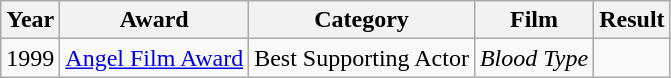<table class="wikitable">
<tr>
<th>Year</th>
<th>Award</th>
<th>Category</th>
<th>Film</th>
<th>Result</th>
</tr>
<tr>
<td>1999</td>
<td><a href='#'>Angel Film Award</a></td>
<td>Best Supporting Actor</td>
<td><em>Blood Type</em></td>
<td></td>
</tr>
</table>
